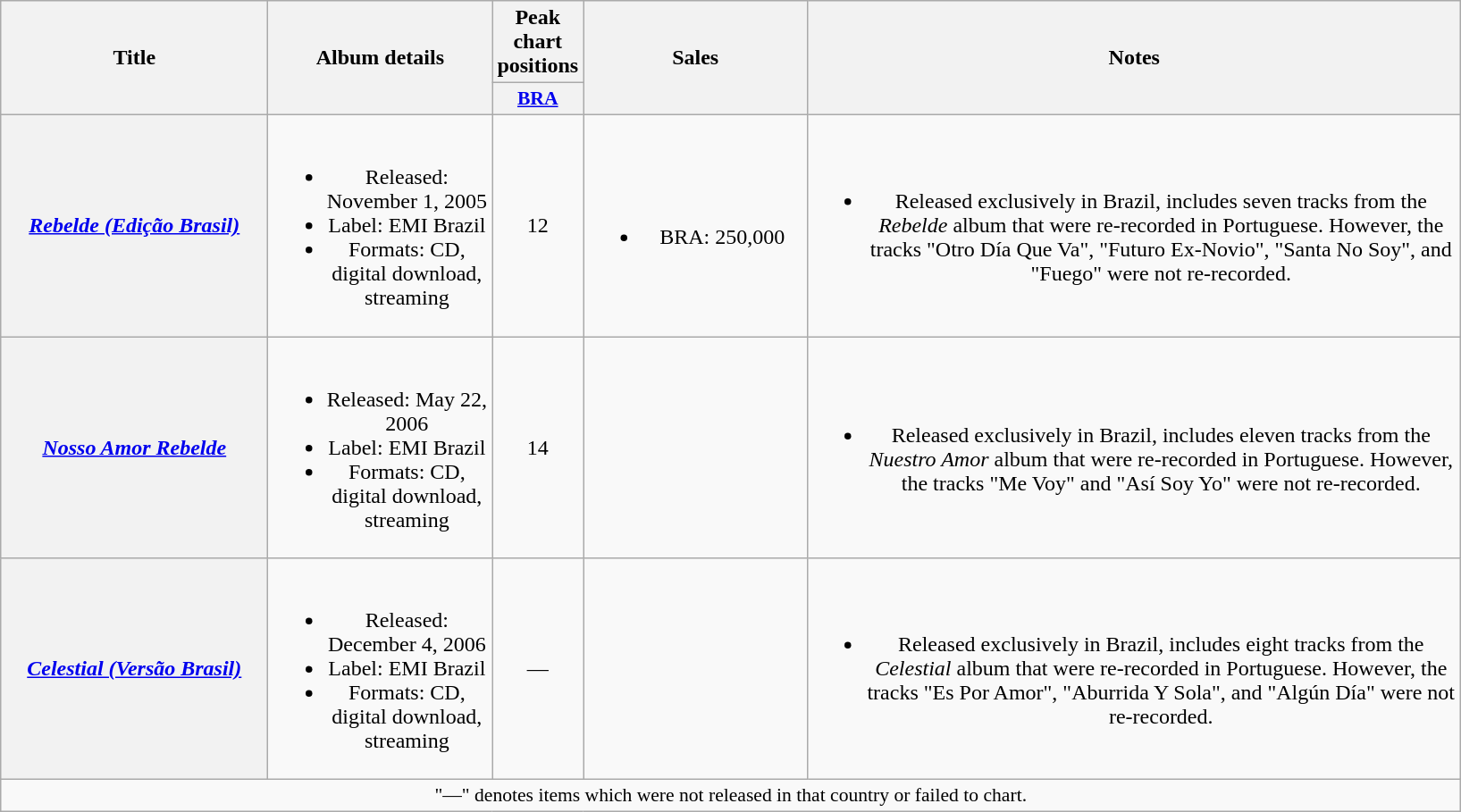<table class="wikitable plainrowheaders" style="text-align:center;">
<tr>
<th scope="col" rowspan="2" style="width:12em;">Title</th>
<th scope="col" rowspan="2" style="width:10em;">Album details</th>
<th scope="col" colspan="1">Peak chart positions</th>
<th scope="col" rowspan="2" style="width:10em;">Sales</th>
<th scope="col" rowspan="2" style="width:30em;">Notes</th>
</tr>
<tr>
<th scope="col" style="width:2.5em;font-size:90%;"><a href='#'>BRA</a><br></th>
</tr>
<tr>
<th scope="row"><em><a href='#'>Rebelde (Edição Brasil)</a></em></th>
<td><br><ul><li>Released: November 1, 2005</li><li>Label: EMI Brazil</li><li>Formats: CD, digital download, streaming</li></ul></td>
<td>12</td>
<td><br><ul><li>BRA: 250,000</li></ul></td>
<td><br><ul><li>Released exclusively in Brazil, includes seven tracks from the <em>Rebelde</em> album that were re-recorded in Portuguese. However, the tracks "Otro Día Que Va", "Futuro Ex-Novio", "Santa No Soy", and "Fuego" were not re-recorded.</li></ul></td>
</tr>
<tr>
<th scope="row"><em><a href='#'>Nosso Amor Rebelde</a></em></th>
<td><br><ul><li>Released: May 22, 2006</li><li>Label: EMI Brazil</li><li>Formats: CD, digital download, streaming</li></ul></td>
<td>14</td>
<td></td>
<td><br><ul><li>Released exclusively in Brazil, includes eleven tracks from the <em>Nuestro Amor</em> album that were re-recorded in Portuguese. However, the tracks "Me Voy" and "Así Soy Yo" were not re-recorded.</li></ul></td>
</tr>
<tr>
<th scope="row"><em><a href='#'>Celestial (Versão Brasil)</a></em></th>
<td><br><ul><li>Released: December 4, 2006</li><li>Label: EMI Brazil</li><li>Formats: CD, digital download, streaming</li></ul></td>
<td>—</td>
<td></td>
<td><br><ul><li>Released exclusively in Brazil, includes eight tracks from the <em>Celestial</em> album that were re-recorded in Portuguese. However, the tracks "Es Por Amor", "Aburrida Y Sola", and "Algún Día" were not re-recorded.</li></ul></td>
</tr>
<tr>
<td colspan="5" style="font-size:90%">"—" denotes items which were not released in that country or failed to chart.</td>
</tr>
</table>
